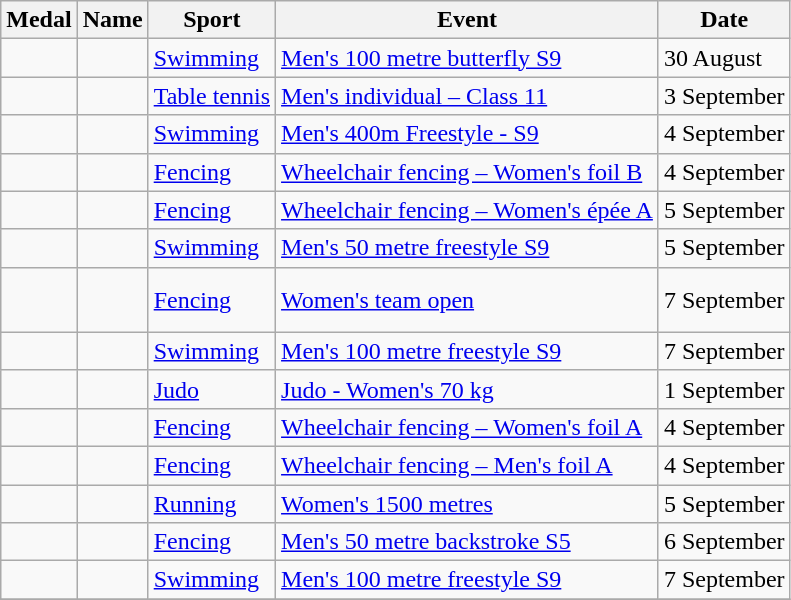<table class="wikitable sortable">
<tr>
<th>Medal</th>
<th>Name</th>
<th>Sport</th>
<th>Event</th>
<th>Date</th>
</tr>
<tr>
<td></td>
<td></td>
<td><a href='#'>Swimming</a></td>
<td><a href='#'>Men's 100 metre butterfly S9</a></td>
<td>30 August</td>
</tr>
<tr>
<td></td>
<td></td>
<td><a href='#'>Table tennis</a></td>
<td><a href='#'>Men's individual – Class 11</a></td>
<td>3 September</td>
</tr>
<tr>
<td></td>
<td></td>
<td><a href='#'>Swimming</a></td>
<td><a href='#'>Men's 400m Freestyle - S9</a></td>
<td>4 September</td>
</tr>
<tr>
<td></td>
<td></td>
<td><a href='#'>Fencing</a></td>
<td><a href='#'>Wheelchair fencing – Women's foil B</a></td>
<td>4 September</td>
</tr>
<tr>
<td></td>
<td></td>
<td><a href='#'>Fencing</a></td>
<td><a href='#'>Wheelchair fencing – Women's épée A</a></td>
<td>5 September</td>
</tr>
<tr>
<td></td>
<td></td>
<td><a href='#'>Swimming</a></td>
<td><a href='#'>Men's 50 metre freestyle S9</a></td>
<td>5 September</td>
</tr>
<tr>
<td></td>
<td><br><br></td>
<td><a href='#'>Fencing</a></td>
<td><a href='#'>Women's team open</a></td>
<td>7 September</td>
</tr>
<tr>
<td></td>
<td></td>
<td><a href='#'>Swimming</a></td>
<td><a href='#'>Men's 100 metre freestyle S9</a></td>
<td>7 September</td>
</tr>
<tr>
<td></td>
<td></td>
<td><a href='#'>Judo</a></td>
<td><a href='#'>Judo - Women's 70 kg</a></td>
<td>1 September</td>
</tr>
<tr>
<td></td>
<td></td>
<td><a href='#'>Fencing</a></td>
<td><a href='#'>Wheelchair fencing – Women's foil A</a></td>
<td>4 September</td>
</tr>
<tr>
<td></td>
<td></td>
<td><a href='#'>Fencing</a></td>
<td><a href='#'>Wheelchair fencing – Men's foil A</a></td>
<td>4 September</td>
</tr>
<tr>
<td></td>
<td></td>
<td><a href='#'>Running</a></td>
<td><a href='#'>Women's 1500 metres</a></td>
<td>5 September</td>
</tr>
<tr>
<td></td>
<td></td>
<td><a href='#'>Fencing</a></td>
<td><a href='#'>Men's 50 metre backstroke S5</a></td>
<td>6 September</td>
</tr>
<tr>
<td></td>
<td></td>
<td><a href='#'>Swimming</a></td>
<td><a href='#'>Men's 100 metre freestyle S9</a></td>
<td>7 September</td>
</tr>
<tr>
</tr>
</table>
